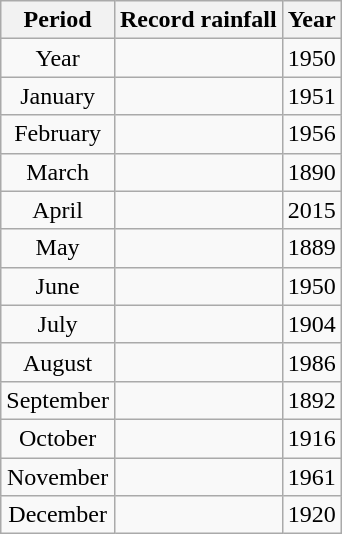<table class="wikitable mw-collapsible sortable" style="text-align:center;">
<tr>
<th>Period</th>
<th>Record rainfall</th>
<th>Year</th>
</tr>
<tr>
<td>Year</td>
<td></td>
<td>1950</td>
</tr>
<tr>
<td>January</td>
<td></td>
<td>1951</td>
</tr>
<tr>
<td>February</td>
<td></td>
<td>1956</td>
</tr>
<tr>
<td>March</td>
<td></td>
<td>1890</td>
</tr>
<tr>
<td>April</td>
<td></td>
<td>2015</td>
</tr>
<tr>
<td>May</td>
<td></td>
<td>1889</td>
</tr>
<tr>
<td>June</td>
<td></td>
<td>1950</td>
</tr>
<tr>
<td>July</td>
<td></td>
<td>1904</td>
</tr>
<tr>
<td>August</td>
<td></td>
<td>1986</td>
</tr>
<tr>
<td>September</td>
<td></td>
<td>1892</td>
</tr>
<tr>
<td>October</td>
<td></td>
<td>1916</td>
</tr>
<tr>
<td>November</td>
<td></td>
<td>1961</td>
</tr>
<tr>
<td>December</td>
<td></td>
<td>1920</td>
</tr>
</table>
